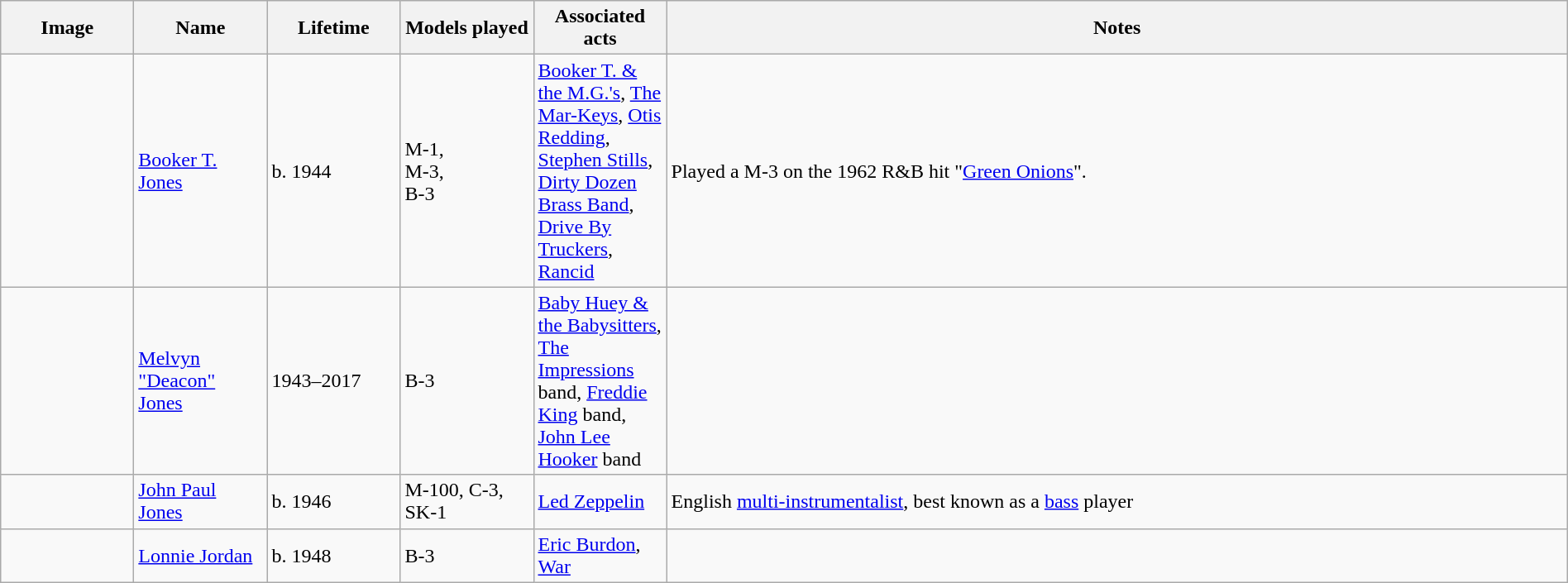<table class="wikitable" style="width:100%">
<tr>
<th style="width:100px;">Image</th>
<th style="width:100px;">Name</th>
<th style="width:100px;">Lifetime</th>
<th style="width:100px;">Models played</th>
<th style="width:100px;">Associated acts</th>
<th style="width:*;">Notes</th>
</tr>
<tr>
<td></td>
<td><a href='#'>Booker T. Jones</a></td>
<td>b. 1944</td>
<td>M-1, <br>M-3, <br>B-3</td>
<td><a href='#'>Booker T. & the M.G.'s</a>, <a href='#'>The Mar-Keys</a>, <a href='#'>Otis Redding</a>, <a href='#'>Stephen Stills</a>, <a href='#'>Dirty Dozen Brass Band</a>, <a href='#'>Drive By Truckers</a>, <a href='#'>Rancid</a></td>
<td>Played a M-3 on the 1962 R&B hit "<a href='#'>Green Onions</a>".</td>
</tr>
<tr>
<td></td>
<td><a href='#'>Melvyn "Deacon" Jones</a></td>
<td>1943–2017</td>
<td>B-3</td>
<td><a href='#'>Baby Huey & the Babysitters</a>, <a href='#'>The Impressions</a> band, <a href='#'>Freddie King</a> band, <a href='#'>John Lee Hooker</a> band</td>
<td></td>
</tr>
<tr>
<td></td>
<td><a href='#'>John Paul Jones</a></td>
<td>b. 1946</td>
<td>M-100, C-3, <br>SK-1</td>
<td><a href='#'>Led Zeppelin</a></td>
<td>English <a href='#'>multi-instrumentalist</a>, best known as a <a href='#'>bass</a> player</td>
</tr>
<tr>
<td></td>
<td><a href='#'>Lonnie Jordan</a></td>
<td>b. 1948</td>
<td>B-3</td>
<td><a href='#'>Eric Burdon</a>, <a href='#'>War</a></td>
<td></td>
</tr>
</table>
